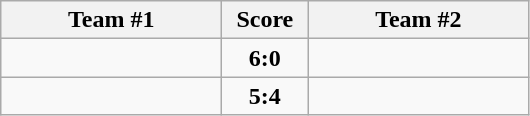<table class="wikitable" style="text-align:center;">
<tr>
<th width=140>Team #1</th>
<th width=50>Score</th>
<th width=140>Team #2</th>
</tr>
<tr>
<td style="text-align:right;"></td>
<td><strong>6:0</strong></td>
<td style="text-align:left;"></td>
</tr>
<tr>
<td style="text-align:right;"></td>
<td><strong>5:4</strong></td>
<td style="text-align:left;"></td>
</tr>
</table>
